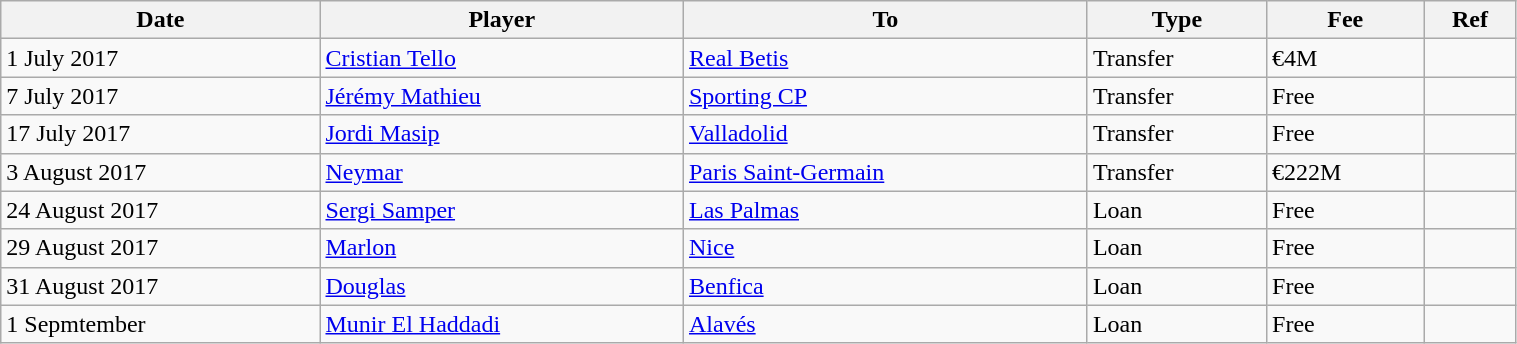<table class="wikitable" style="width:80%;">
<tr>
<th>Date</th>
<th>Player</th>
<th>To</th>
<th>Type</th>
<th>Fee</th>
<th>Ref</th>
</tr>
<tr>
<td>1 July 2017</td>
<td> <a href='#'>Cristian Tello</a></td>
<td> <a href='#'>Real Betis</a></td>
<td>Transfer</td>
<td>€4M</td>
<td></td>
</tr>
<tr>
<td>7 July 2017</td>
<td> <a href='#'>Jérémy Mathieu</a></td>
<td> <a href='#'>Sporting CP</a></td>
<td>Transfer</td>
<td>Free</td>
<td></td>
</tr>
<tr>
<td>17 July 2017</td>
<td> <a href='#'>Jordi Masip</a></td>
<td><a href='#'>Valladolid</a></td>
<td>Transfer</td>
<td>Free</td>
<td></td>
</tr>
<tr>
<td>3 August 2017</td>
<td> <a href='#'>Neymar</a></td>
<td> <a href='#'>Paris Saint-Germain</a></td>
<td>Transfer</td>
<td>€222M</td>
<td></td>
</tr>
<tr>
<td>24 August 2017</td>
<td> <a href='#'>Sergi Samper</a></td>
<td> <a href='#'>Las Palmas</a></td>
<td>Loan</td>
<td>Free</td>
<td></td>
</tr>
<tr>
<td>29 August 2017</td>
<td> <a href='#'>Marlon</a></td>
<td> <a href='#'>Nice</a></td>
<td>Loan</td>
<td>Free</td>
<td></td>
</tr>
<tr>
<td>31 August 2017</td>
<td> <a href='#'>Douglas</a></td>
<td> <a href='#'>Benfica</a></td>
<td>Loan</td>
<td>Free</td>
<td></td>
</tr>
<tr>
<td>1 Sepmtember</td>
<td> <a href='#'>Munir El Haddadi</a></td>
<td> <a href='#'>Alavés</a></td>
<td>Loan</td>
<td>Free</td>
<td></td>
</tr>
</table>
